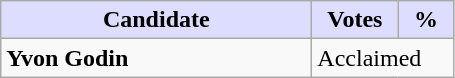<table class="wikitable">
<tr>
<th style="background:#ddf; width:200px;">Candidate</th>
<th style="background:#ddf; width:50px;">Votes</th>
<th style="background:#ddf; width:30px;">%</th>
</tr>
<tr>
<td><strong>Yvon Godin</strong></td>
<td colspan="2">Acclaimed</td>
</tr>
</table>
